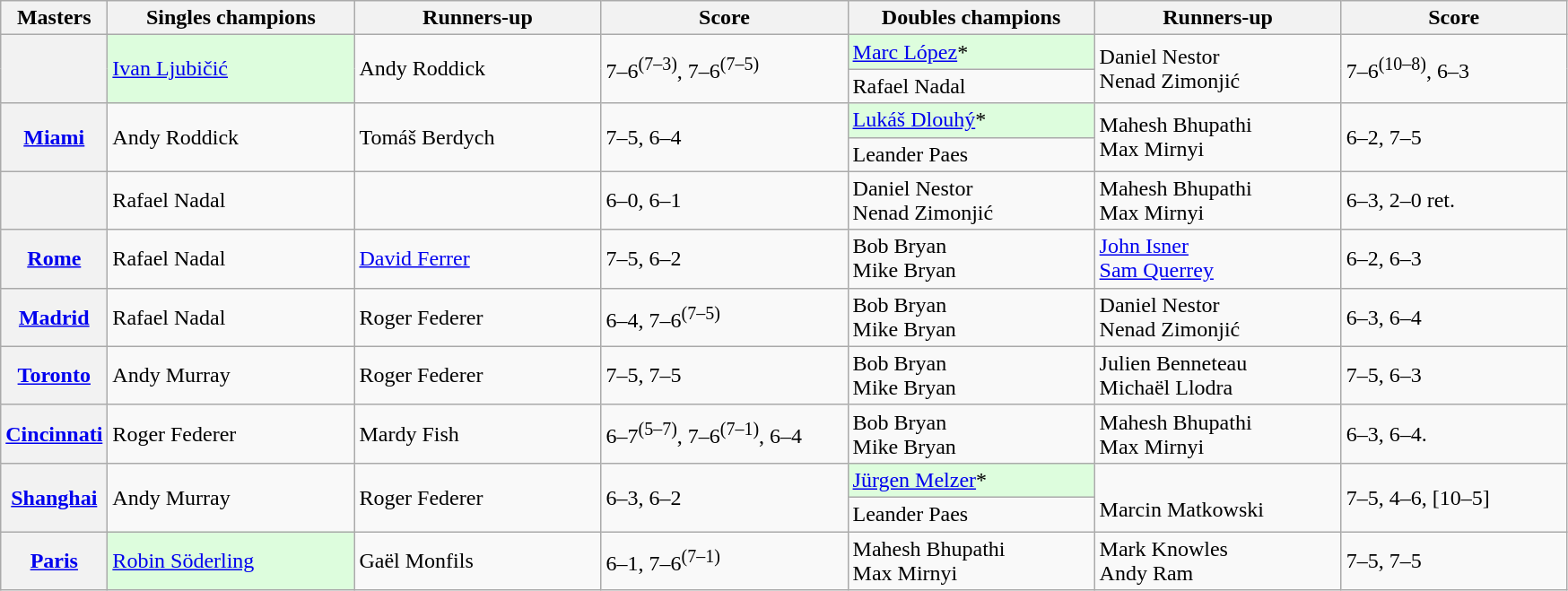<table class="wikitable plainrowheaders">
<tr>
<th scope="col">Masters</th>
<th scope="col" style="width:11em">Singles champions</th>
<th scope="col" style="width:11em">Runners-up</th>
<th scope="col" style="width:11em">Score</th>
<th scope="col" style="width:11em">Doubles champions</th>
<th scope="col" style="width:11em">Runners-up</th>
<th scope="col" style="width:10em">Score</th>
</tr>
<tr>
<th rowspan="2" scope="row"><br></th>
<td rowspan="2" style="background-color: #ddfddd"> <a href='#'>Ivan Ljubičić</a></td>
<td rowspan="2"> Andy Roddick</td>
<td rowspan="2">7–6<sup>(7–3)</sup>, 7–6<sup>(7–5)</sup></td>
<td style="background-color: #ddfddd"> <a href='#'>Marc López</a>*</td>
<td rowspan="2"> Daniel Nestor <br>  Nenad Zimonjić</td>
<td rowspan="2">7–6<sup>(10–8)</sup>, 6–3</td>
</tr>
<tr>
<td> Rafael Nadal</td>
</tr>
<tr>
<th rowspan="2" scope="row"><a href='#'><strong>Miami</strong></a><br></th>
<td rowspan="2"> Andy Roddick</td>
<td rowspan="2"> Tomáš Berdych</td>
<td rowspan="2">7–5, 6–4</td>
<td style="background-color: #ddfddd"> <a href='#'>Lukáš Dlouhý</a>*</td>
<td rowspan="2"> Mahesh Bhupathi <br>  Max Mirnyi</td>
<td rowspan="2">6–2, 7–5</td>
</tr>
<tr>
<td> Leander Paes</td>
</tr>
<tr>
<th scope="row"><br></th>
<td> Rafael Nadal</td>
<td></td>
<td>6–0, 6–1</td>
<td> Daniel Nestor <br>  Nenad Zimonjić</td>
<td> Mahesh Bhupathi <br>  Max Mirnyi</td>
<td>6–3, 2–0 ret.</td>
</tr>
<tr>
<th scope="row"><a href='#'><strong>Rome</strong></a><br></th>
<td> Rafael Nadal</td>
<td> <a href='#'>David Ferrer</a></td>
<td>7–5, 6–2</td>
<td> Bob Bryan <br>  Mike Bryan</td>
<td> <a href='#'>John Isner</a> <br>  <a href='#'>Sam Querrey</a></td>
<td>6–2, 6–3</td>
</tr>
<tr>
<th scope="row"><a href='#'><strong>Madrid</strong></a><br></th>
<td> Rafael Nadal</td>
<td> Roger Federer</td>
<td>6–4, 7–6<sup>(7–5)</sup></td>
<td> Bob Bryan <br>  Mike Bryan</td>
<td> Daniel Nestor <br>  Nenad Zimonjić</td>
<td>6–3, 6–4</td>
</tr>
<tr>
<th scope="row"><a href='#'><strong>Toronto</strong></a><br></th>
<td> Andy Murray</td>
<td> Roger Federer</td>
<td>7–5, 7–5</td>
<td> Bob Bryan <br>  Mike Bryan</td>
<td> Julien Benneteau<br> Michaël Llodra</td>
<td>7–5, 6–3</td>
</tr>
<tr>
<th scope="row"><a href='#'><strong>Cincinnati</strong></a><br></th>
<td> Roger Federer</td>
<td> Mardy Fish</td>
<td>6–7<sup>(5–7)</sup>, 7–6<sup>(7–1)</sup>, 6–4</td>
<td> Bob Bryan <br>  Mike Bryan</td>
<td> Mahesh Bhupathi <br>  Max Mirnyi</td>
<td>6–3, 6–4.</td>
</tr>
<tr>
<th rowspan="2" scope="row"><a href='#'><strong>Shanghai</strong></a><br></th>
<td rowspan="2"> Andy Murray</td>
<td rowspan="2"> Roger Federer</td>
<td rowspan="2">6–3, 6–2</td>
<td style="background-color: #ddfddd"> <a href='#'>Jürgen Melzer</a>*</td>
<td rowspan="2"><br>  Marcin Matkowski</td>
<td rowspan="2">7–5, 4–6, [10–5]</td>
</tr>
<tr>
<td> Leander Paes</td>
</tr>
<tr>
<th scope="row"><a href='#'><strong>Paris</strong></a><br></th>
<td style="background-color: #ddfddd"> <a href='#'>Robin Söderling</a></td>
<td> Gaël Monfils</td>
<td>6–1, 7–6<sup>(7–1)</sup></td>
<td> Mahesh Bhupathi <br>  Max Mirnyi</td>
<td> Mark Knowles <br>  Andy Ram</td>
<td>7–5, 7–5</td>
</tr>
</table>
